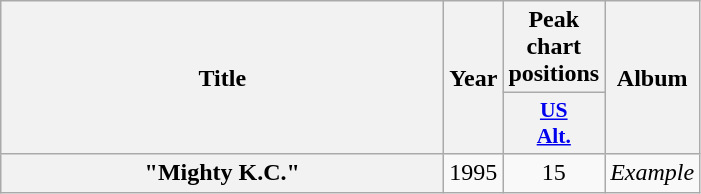<table class="wikitable plainrowheaders" style="text-align:center;" border="1">
<tr>
<th scope="col" rowspan="2" style="width:18em;">Title</th>
<th scope="col" rowspan="2">Year</th>
<th scope="col" colspan="1">Peak chart positions</th>
<th scope="col" rowspan="2">Album</th>
</tr>
<tr>
<th scope="col" style="width:3em;font-size:90%;"><a href='#'>US<br>Alt.</a></th>
</tr>
<tr>
<th scope="row">"Mighty K.C."</th>
<td rowspan="1">1995</td>
<td>15</td>
<td><em>Example</em></td>
</tr>
</table>
